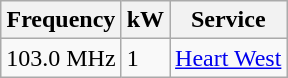<table class="wikitable sortable">
<tr>
<th>Frequency</th>
<th>kW</th>
<th>Service</th>
</tr>
<tr>
<td>103.0 MHz</td>
<td>1</td>
<td><a href='#'>Heart West</a></td>
</tr>
</table>
